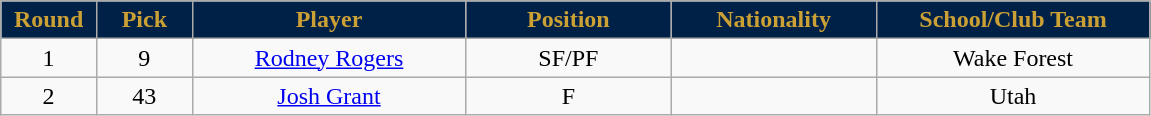<table class="wikitable sortable sortable">
<tr>
<th style="background:#002147;color:#CBA135;" width="7%">Round</th>
<th style="background:#002147;color:#CBA135;" width="7%">Pick</th>
<th style="background:#002147;color:#CBA135;" width="20%">Player</th>
<th style="background:#002147;color:#CBA135;" width="15%">Position</th>
<th style="background:#002147;color:#CBA135;" width="15%">Nationality</th>
<th style="background:#002147;color:#CBA135;" width="20%">School/Club Team</th>
</tr>
<tr style="text-align: center">
<td>1</td>
<td>9</td>
<td><a href='#'>Rodney Rogers</a></td>
<td>SF/PF</td>
<td></td>
<td>Wake Forest</td>
</tr>
<tr style="text-align: center">
<td>2</td>
<td>43</td>
<td><a href='#'>Josh Grant</a></td>
<td>F</td>
<td></td>
<td>Utah</td>
</tr>
</table>
